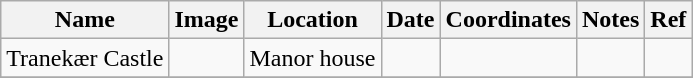<table class="wikitable sortable">
<tr>
<th>Name</th>
<th>Image</th>
<th>Location</th>
<th>Date</th>
<th>Coordinates</th>
<th>Notes</th>
<th>Ref</th>
</tr>
<tr>
<td>Tranekær  Castle</td>
<td></td>
<td>Manor house</td>
<td></td>
<td></td>
<td></td>
<td></td>
</tr>
<tr>
</tr>
</table>
